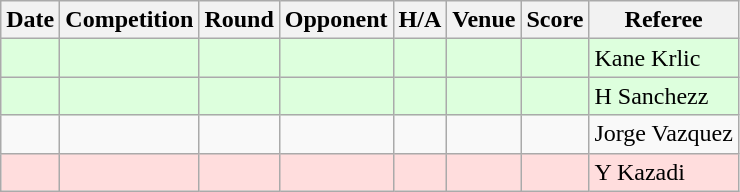<table class="wikitable">
<tr>
<th>Date</th>
<th>Competition</th>
<th>Round</th>
<th>Opponent</th>
<th>H/A</th>
<th>Venue</th>
<th>Score</th>
<th>Referee</th>
</tr>
<tr style="background:#ddffdd;">
<td></td>
<td></td>
<td></td>
<td></td>
<td></td>
<td></td>
<td></td>
<td> Kane Krlic</td>
</tr>
<tr style="background:#ddffdd;">
<td></td>
<td></td>
<td></td>
<td></td>
<td></td>
<td></td>
<td></td>
<td> H Sanchezz</td>
</tr>
<tr style="background:#yellow;">
<td></td>
<td></td>
<td></td>
<td></td>
<td></td>
<td></td>
<td></td>
<td> Jorge Vazquez</td>
</tr>
<tr style="background:#ffdddd;">
<td></td>
<td></td>
<td></td>
<td></td>
<td></td>
<td></td>
<td></td>
<td> Y Kazadi</td>
</tr>
</table>
